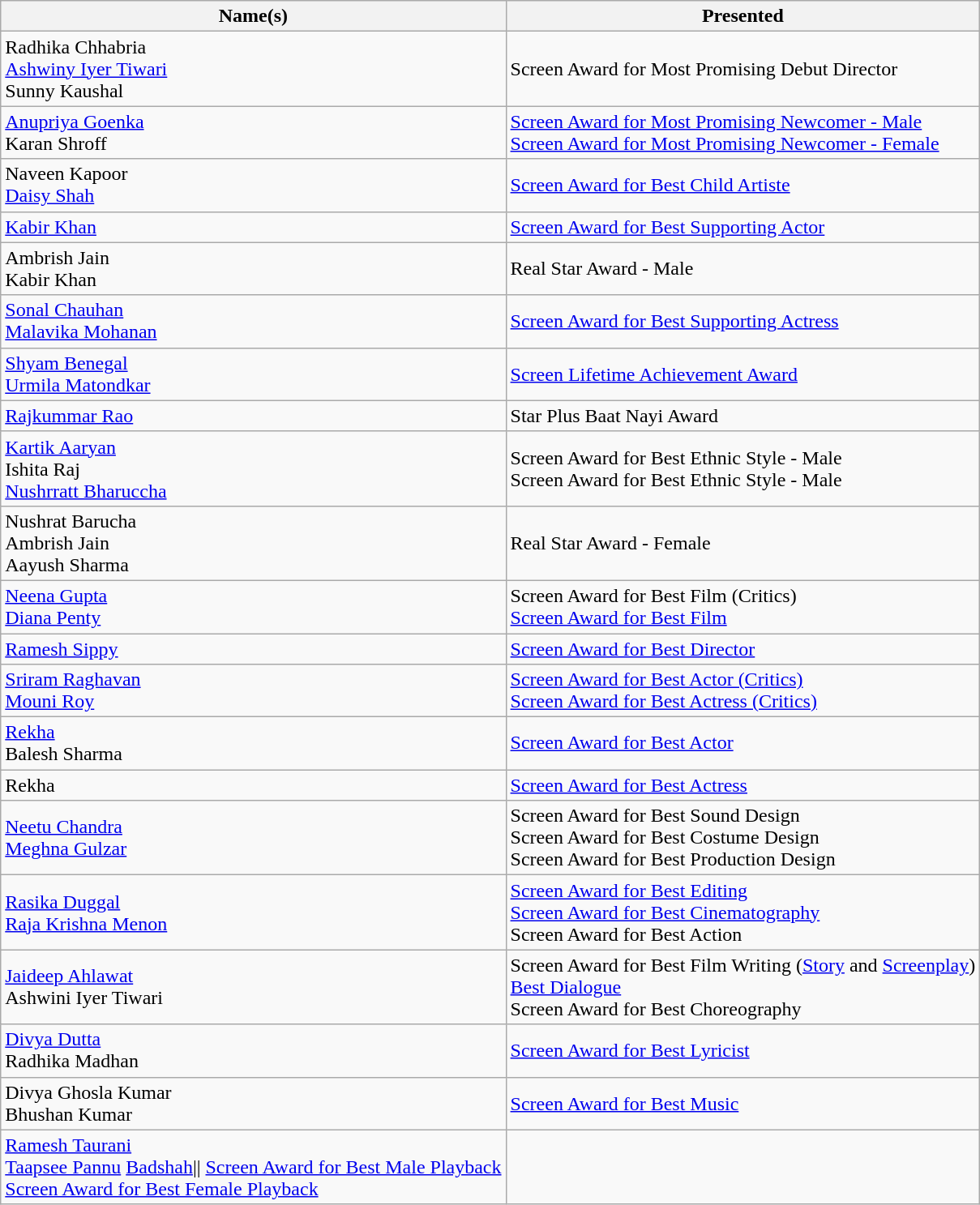<table class="wikitable">
<tr>
<th>Name(s)</th>
<th>Presented</th>
</tr>
<tr>
<td>Radhika Chhabria<br><a href='#'>Ashwiny Iyer Tiwari</a><br>Sunny Kaushal</td>
<td>Screen Award for Most Promising Debut Director</td>
</tr>
<tr>
<td><a href='#'>Anupriya Goenka</a><br>Karan Shroff</td>
<td><a href='#'>Screen Award for Most Promising Newcomer - Male</a><br><a href='#'>Screen Award for Most Promising Newcomer - Female</a></td>
</tr>
<tr>
<td>Naveen Kapoor<br><a href='#'>Daisy Shah</a></td>
<td><a href='#'>Screen Award for Best Child Artiste</a></td>
</tr>
<tr>
<td><a href='#'>Kabir Khan</a></td>
<td><a href='#'>Screen Award for Best Supporting Actor</a></td>
</tr>
<tr>
<td>Ambrish Jain<br>Kabir Khan</td>
<td>Real Star Award - Male</td>
</tr>
<tr>
<td><a href='#'>Sonal Chauhan</a><br><a href='#'>Malavika Mohanan</a></td>
<td><a href='#'>Screen Award for Best Supporting Actress</a></td>
</tr>
<tr>
<td><a href='#'>Shyam Benegal</a><br><a href='#'>Urmila Matondkar</a></td>
<td><a href='#'>Screen Lifetime Achievement Award</a></td>
</tr>
<tr>
<td><a href='#'>Rajkummar Rao</a></td>
<td>Star Plus Baat Nayi Award</td>
</tr>
<tr>
<td><a href='#'>Kartik Aaryan</a><br>Ishita Raj<br><a href='#'>Nushrratt Bharuccha</a></td>
<td>Screen Award for Best Ethnic Style - Male<br>Screen Award for Best Ethnic Style - Male</td>
</tr>
<tr>
<td>Nushrat Barucha<br>Ambrish Jain<br>Aayush Sharma</td>
<td>Real Star Award - Female</td>
</tr>
<tr>
<td><a href='#'>Neena Gupta</a><br><a href='#'>Diana Penty</a></td>
<td>Screen Award for Best Film (Critics)<br><a href='#'>Screen Award for Best Film</a></td>
</tr>
<tr>
<td><a href='#'>Ramesh Sippy</a></td>
<td><a href='#'>Screen Award for Best Director</a></td>
</tr>
<tr>
<td><a href='#'>Sriram Raghavan</a><br><a href='#'>Mouni Roy</a></td>
<td><a href='#'>Screen Award for Best Actor (Critics)</a><br><a href='#'>Screen Award for Best Actress (Critics)</a></td>
</tr>
<tr>
<td><a href='#'>Rekha</a><br>Balesh Sharma</td>
<td><a href='#'>Screen Award for Best Actor</a></td>
</tr>
<tr>
<td>Rekha</td>
<td><a href='#'>Screen Award for Best Actress</a></td>
</tr>
<tr>
<td><a href='#'>Neetu Chandra</a><br><a href='#'>Meghna Gulzar</a></td>
<td>Screen Award for Best Sound Design<br>Screen Award for Best Costume Design<br>Screen Award for Best Production Design</td>
</tr>
<tr>
<td><a href='#'>Rasika Duggal</a><br><a href='#'>Raja Krishna Menon</a></td>
<td><a href='#'>Screen Award for Best Editing</a><br><a href='#'>Screen Award for Best Cinematography</a><br>Screen Award for Best Action</td>
</tr>
<tr>
<td><a href='#'>Jaideep Ahlawat</a><br>Ashwini Iyer Tiwari</td>
<td>Screen Award for Best Film Writing (<a href='#'>Story</a> and <a href='#'>Screenplay</a>)<br><a href='#'>Best Dialogue</a><br>Screen Award for Best Choreography</td>
</tr>
<tr>
<td><a href='#'>Divya Dutta</a><br>Radhika Madhan</td>
<td><a href='#'>Screen Award for Best Lyricist</a></td>
</tr>
<tr>
<td>Divya Ghosla Kumar<br>Bhushan Kumar</td>
<td><a href='#'>Screen Award for Best Music</a></td>
</tr>
<tr>
<td><a href='#'>Ramesh Taurani</a><br><a href='#'>Taapsee Pannu</a>
<a href='#'>Badshah</a>|| <a href='#'>Screen Award for Best Male Playback</a><br><a href='#'>Screen Award for Best Female Playback</a></td>
</tr>
</table>
